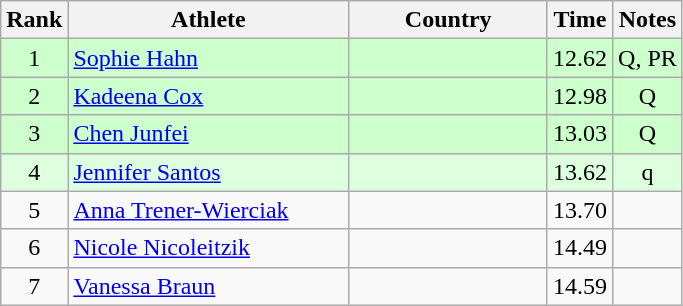<table class="wikitable sortable" style="text-align:center">
<tr>
<th>Rank</th>
<th style="width:180px">Athlete</th>
<th style="width:125px">Country</th>
<th>Time</th>
<th>Notes</th>
</tr>
<tr bgcolor=#ccffcc>
<td>1</td>
<td style="text-align:left;"><a href='#'>Sophie Hahn</a></td>
<td style="text-align:left;"></td>
<td>12.62</td>
<td>Q, PR</td>
</tr>
<tr bgcolor=#ccffcc>
<td>2</td>
<td style="text-align:left;"><a href='#'>Kadeena Cox</a></td>
<td style="text-align:left;"></td>
<td>12.98</td>
<td>Q</td>
</tr>
<tr bgcolor=#ccffcc>
<td>3</td>
<td style="text-align:left;"><a href='#'>Chen Junfei</a></td>
<td style="text-align:left;"></td>
<td>13.03</td>
<td>Q</td>
</tr>
<tr bgcolor=#ddffdd>
<td>4</td>
<td style="text-align:left;"><a href='#'>Jennifer Santos</a></td>
<td style="text-align:left;"></td>
<td>13.62</td>
<td>q</td>
</tr>
<tr>
<td>5</td>
<td style="text-align:left;"><a href='#'>Anna Trener-Wierciak</a></td>
<td style="text-align:left;"></td>
<td>13.70</td>
<td></td>
</tr>
<tr>
<td>6</td>
<td style="text-align:left;"><a href='#'>Nicole Nicoleitzik</a></td>
<td style="text-align:left;"></td>
<td>14.49</td>
<td></td>
</tr>
<tr>
<td>7</td>
<td style="text-align:left;"><a href='#'>Vanessa Braun</a></td>
<td style="text-align:left;"></td>
<td>14.59</td>
<td></td>
</tr>
</table>
